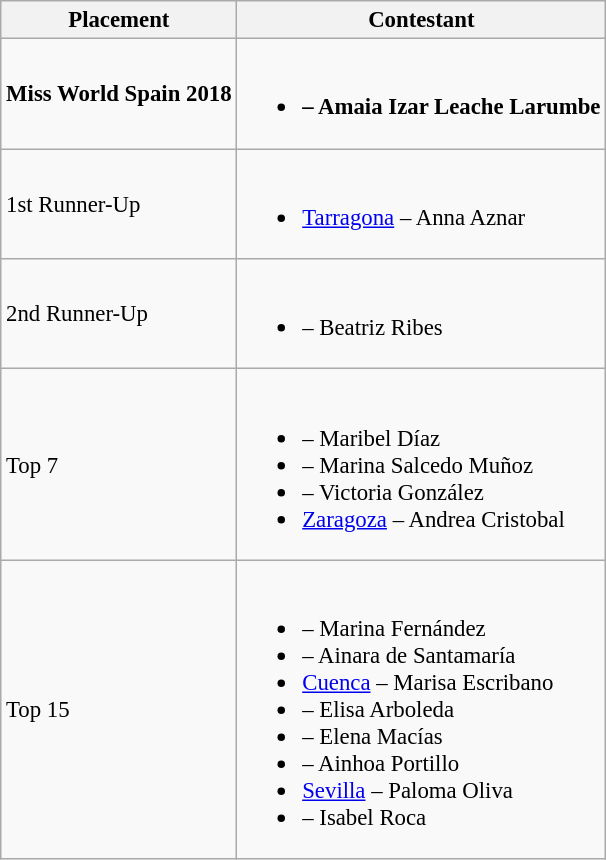<table class="wikitable sortable" style="font-size: 95%;">
<tr>
<th>Placement</th>
<th>Contestant</th>
</tr>
<tr>
<td><strong>Miss World Spain 2018</strong></td>
<td><br><ul><li><strong> – Amaia Izar Leache Larumbe</strong></li></ul></td>
</tr>
<tr>
<td>1st Runner-Up</td>
<td><br><ul><li> <a href='#'>Tarragona</a> – Anna Aznar</li></ul></td>
</tr>
<tr>
<td>2nd Runner-Up</td>
<td><br><ul><li> – Beatriz Ribes</li></ul></td>
</tr>
<tr>
<td>Top 7</td>
<td><br><ul><li> – Maribel Díaz</li><li> – Marina Salcedo Muñoz</li><li> – Victoria González</li><li> <a href='#'>Zaragoza</a> – Andrea Cristobal</li></ul></td>
</tr>
<tr>
<td>Top 15</td>
<td><br><ul><li> – Marina Fernández</li><li> – Ainara de Santamaría</li><li> <a href='#'>Cuenca</a> – Marisa Escribano</li><li> – Elisa Arboleda</li><li> – Elena Macías</li><li> – Ainhoa Portillo</li><li> <a href='#'>Sevilla</a> – Paloma Oliva</li><li> – Isabel Roca</li></ul></td>
</tr>
</table>
